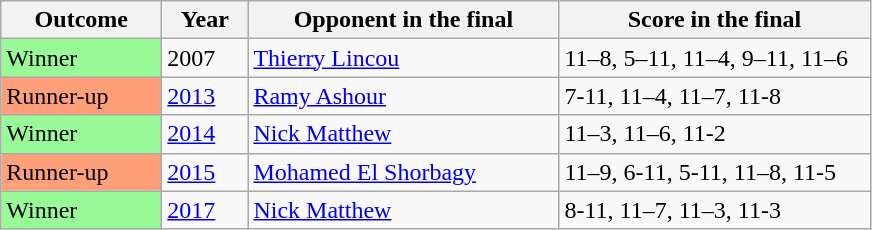<table class="sortable wikitable">
<tr>
<th width="100">Outcome</th>
<th width="50">Year</th>
<th width="200">Opponent in the final</th>
<th width="200">Score in the final</th>
</tr>
<tr>
<td bgcolor="98FB98">Winner</td>
<td>2007</td>
<td>   <a href='#'>Thierry Lincou</a></td>
<td>11–8, 5–11, 11–4, 9–11, 11–6</td>
</tr>
<tr>
<td bgcolor="ffa07a">Runner-up</td>
<td><a href='#'>2013</a></td>
<td>   <a href='#'>Ramy Ashour</a></td>
<td>7-11, 11–4, 11–7, 11-8</td>
</tr>
<tr>
<td bgcolor="98FB98">Winner</td>
<td><a href='#'>2014</a></td>
<td>   <a href='#'>Nick Matthew</a></td>
<td>11–3, 11–6, 11-2</td>
</tr>
<tr>
<td bgcolor="ffa07a">Runner-up</td>
<td><a href='#'>2015</a></td>
<td> <a href='#'>Mohamed El Shorbagy</a></td>
<td>11–9, 6-11, 5-11, 11–8, 11-5</td>
</tr>
<tr>
<td bgcolor="98FB98">Winner</td>
<td><a href='#'>2017</a></td>
<td>   <a href='#'>Nick Matthew</a></td>
<td>8-11, 11–7, 11–3, 11-3</td>
</tr>
</table>
